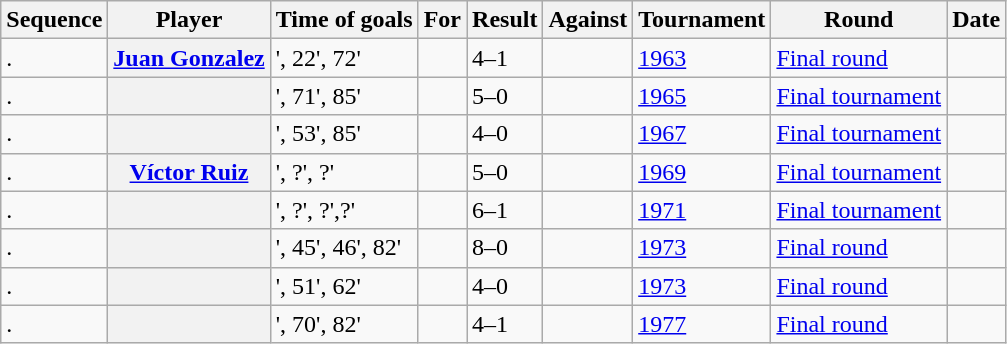<table class="wikitable plainrowheaders sortable">
<tr>
<th scope=col>Sequence</th>
<th scope=col>Player</th>
<th scope=col>Time of goals</th>
<th scope=col>For</th>
<th scope=col>Result</th>
<th scope=col>Against</th>
<th scope=col>Tournament</th>
<th scope=col>Round</th>
<th scope=col>Date</th>
</tr>
<tr>
<td>.</td>
<th scope=row><a href='#'>Juan Gonzalez</a></th>
<td>', 22', 72'</td>
<td></td>
<td> 4–1</td>
<td></td>
<td><a href='#'>1963</a></td>
<td> <a href='#'>Final round</a></td>
<td></td>
</tr>
<tr>
<td>.</td>
<th scope=row></th>
<td>', 71', 85'</td>
<td></td>
<td> 5–0</td>
<td></td>
<td><a href='#'>1965</a></td>
<td> <a href='#'>Final tournament</a></td>
<td></td>
</tr>
<tr>
<td>.</td>
<th scope=row></th>
<td>', 53', 85'</td>
<td></td>
<td> 4–0</td>
<td></td>
<td><a href='#'>1967</a></td>
<td> <a href='#'>Final tournament</a></td>
<td></td>
</tr>
<tr>
<td>.</td>
<th scope=row><a href='#'>Víctor Ruiz</a></th>
<td>', ?', ?'</td>
<td></td>
<td> 5–0</td>
<td></td>
<td><a href='#'>1969</a></td>
<td> <a href='#'>Final tournament</a></td>
<td></td>
</tr>
<tr>
<td>.</td>
<th scope=row></th>
<td>', ?', ?',?'</td>
<td></td>
<td> 6–1</td>
<td></td>
<td><a href='#'>1971</a></td>
<td> <a href='#'>Final tournament</a></td>
<td></td>
</tr>
<tr>
<td>.</td>
<th scope=row></th>
<td>', 45', 46', 82'</td>
<td></td>
<td> 8–0</td>
<td></td>
<td><a href='#'>1973</a></td>
<td> <a href='#'>Final round</a></td>
<td></td>
</tr>
<tr>
<td>.</td>
<th scope=row></th>
<td>', 51', 62'</td>
<td></td>
<td> 4–0</td>
<td></td>
<td><a href='#'>1973</a></td>
<td> <a href='#'>Final round</a></td>
<td></td>
</tr>
<tr>
<td>.</td>
<th scope=row></th>
<td>', 70', 82'</td>
<td></td>
<td> 4–1</td>
<td></td>
<td><a href='#'>1977</a></td>
<td> <a href='#'>Final round</a></td>
<td></td>
</tr>
</table>
